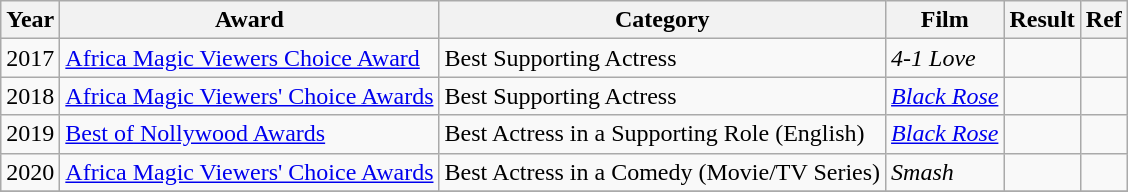<table class="wikitable">
<tr>
<th>Year</th>
<th>Award</th>
<th>Category</th>
<th>Film</th>
<th>Result</th>
<th>Ref</th>
</tr>
<tr>
<td>2017</td>
<td><a href='#'>Africa Magic Viewers Choice Award</a></td>
<td>Best Supporting Actress</td>
<td><em>4-1 Love</em></td>
<td></td>
<td></td>
</tr>
<tr>
<td>2018</td>
<td><a href='#'>Africa Magic Viewers' Choice Awards</a></td>
<td>Best Supporting Actress</td>
<td><em><a href='#'>Black Rose</a></em></td>
<td></td>
<td></td>
</tr>
<tr>
<td>2019</td>
<td><a href='#'>Best of Nollywood Awards</a></td>
<td>Best Actress in a Supporting Role (English)</td>
<td><em><a href='#'>Black Rose</a></em></td>
<td></td>
<td></td>
</tr>
<tr>
<td>2020</td>
<td><a href='#'>Africa Magic Viewers' Choice Awards</a></td>
<td>Best Actress in a Comedy (Movie/TV Series)</td>
<td><em>Smash</em></td>
<td></td>
<td></td>
</tr>
<tr>
</tr>
</table>
